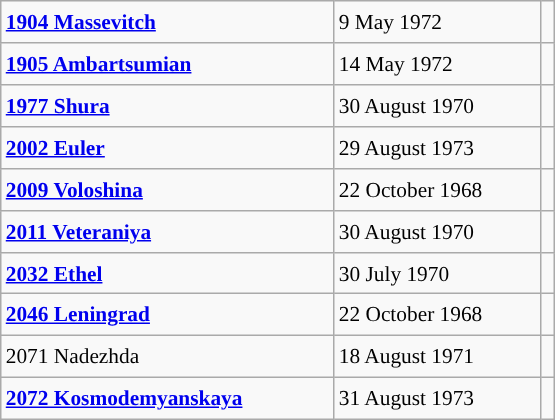<table class="wikitable" style="font-size: 89%; float: left; width: 26em; margin-right: 1em; height: 280px;">
<tr>
<td><strong><a href='#'>1904 Massevitch</a></strong></td>
<td>9 May 1972</td>
<td></td>
</tr>
<tr>
<td><strong><a href='#'>1905 Ambartsumian</a></strong></td>
<td>14 May 1972</td>
<td></td>
</tr>
<tr>
<td><strong><a href='#'>1977 Shura</a></strong></td>
<td>30 August 1970</td>
<td></td>
</tr>
<tr>
<td><strong><a href='#'>2002 Euler</a></strong></td>
<td>29 August 1973</td>
<td></td>
</tr>
<tr>
<td><strong><a href='#'>2009 Voloshina</a></strong></td>
<td>22 October 1968</td>
<td></td>
</tr>
<tr>
<td><strong><a href='#'>2011 Veteraniya</a></strong></td>
<td>30 August 1970</td>
<td></td>
</tr>
<tr>
<td><strong><a href='#'>2032 Ethel</a></strong></td>
<td>30 July 1970</td>
<td></td>
</tr>
<tr>
<td><strong><a href='#'>2046 Leningrad</a></strong></td>
<td>22 October 1968</td>
<td></td>
</tr>
<tr>
<td>2071 Nadezhda</td>
<td>18 August 1971</td>
<td></td>
</tr>
<tr>
<td><strong><a href='#'>2072 Kosmodemyanskaya</a></strong></td>
<td>31 August 1973</td>
<td></td>
</tr>
</table>
